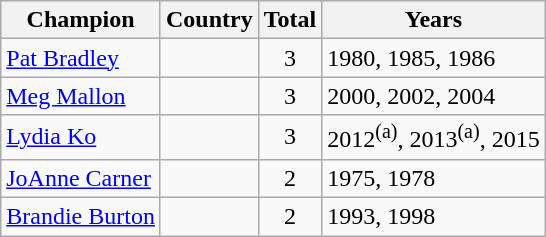<table class="wikitable">
<tr>
<th>Champion</th>
<th>Country</th>
<th>Total</th>
<th>Years</th>
</tr>
<tr>
<td><a href='#'>Pat Bradley</a></td>
<td></td>
<td align="center">3</td>
<td>1980, 1985, 1986</td>
</tr>
<tr>
<td><a href='#'>Meg Mallon</a></td>
<td></td>
<td align="center">3</td>
<td>2000, 2002, 2004</td>
</tr>
<tr>
<td><a href='#'>Lydia Ko</a></td>
<td></td>
<td align="center">3</td>
<td>2012<sup>(a)</sup>, 2013<sup>(a)</sup>, 2015</td>
</tr>
<tr>
<td><a href='#'>JoAnne Carner</a></td>
<td></td>
<td align="center">2</td>
<td>1975, 1978</td>
</tr>
<tr>
<td><a href='#'>Brandie Burton</a></td>
<td></td>
<td align="center">2</td>
<td>1993, 1998</td>
</tr>
</table>
